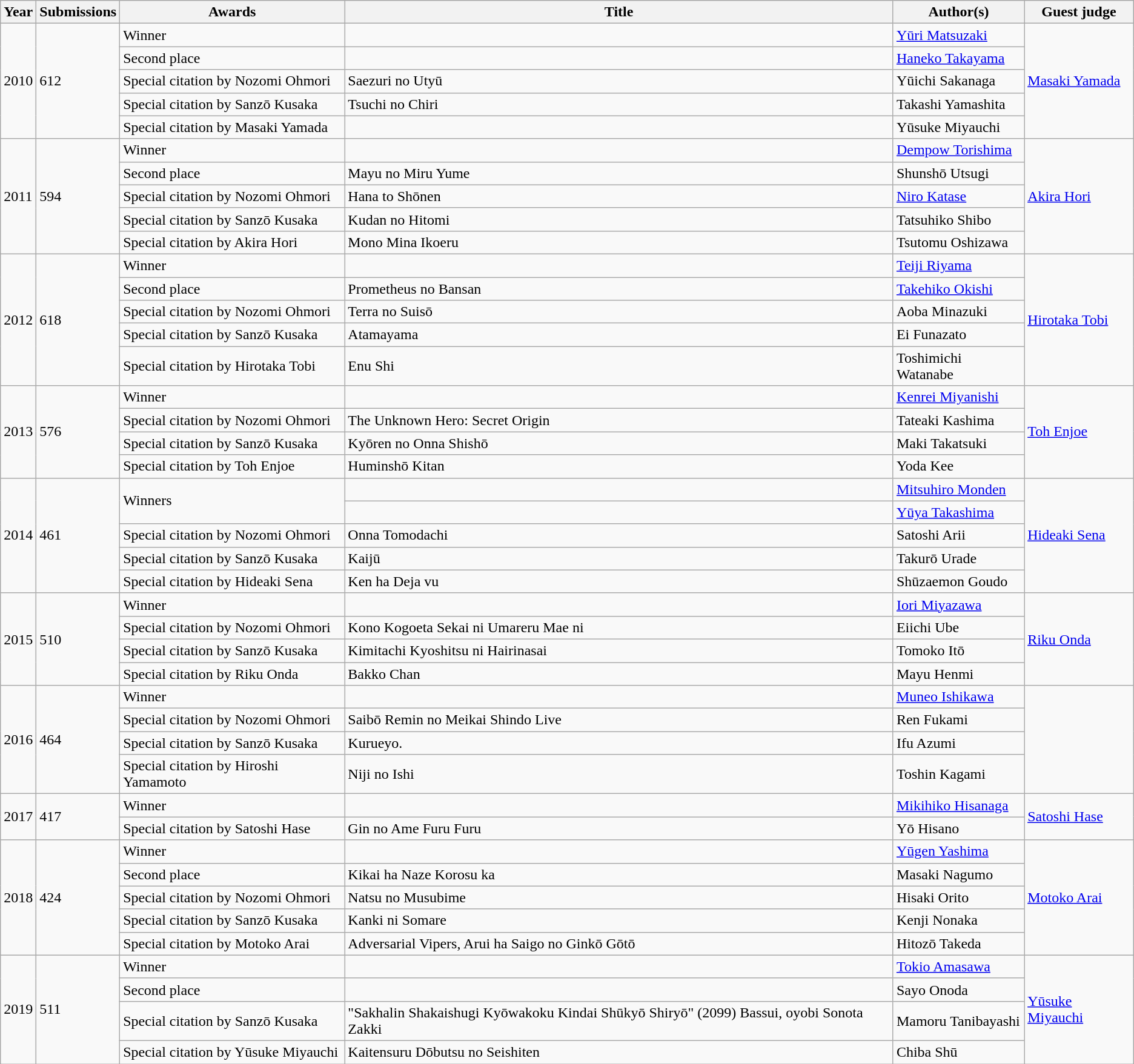<table class="wikitable">
<tr>
<th>Year</th>
<th>Submissions</th>
<th>Awards</th>
<th>Title</th>
<th>Author(s)</th>
<th>Guest judge</th>
</tr>
<tr>
<td rowspan="5">2010</td>
<td rowspan="5">612</td>
<td>Winner</td>
<td></td>
<td><a href='#'>Yūri Matsuzaki</a></td>
<td rowspan="5"><a href='#'>Masaki Yamada</a></td>
</tr>
<tr>
<td>Second place</td>
<td></td>
<td><a href='#'>Haneko Takayama</a></td>
</tr>
<tr>
<td>Special citation by Nozomi Ohmori</td>
<td>Saezuri no Utyū</td>
<td>Yūichi Sakanaga</td>
</tr>
<tr>
<td>Special citation by Sanzō Kusaka</td>
<td>Tsuchi no Chiri</td>
<td>Takashi Yamashita</td>
</tr>
<tr>
<td>Special citation by Masaki Yamada</td>
<td></td>
<td>Yūsuke Miyauchi</td>
</tr>
<tr>
<td rowspan="5">2011</td>
<td rowspan="5">594</td>
<td>Winner</td>
<td></td>
<td><a href='#'>Dempow Torishima</a></td>
<td rowspan="5"><a href='#'>Akira Hori</a></td>
</tr>
<tr>
<td>Second place</td>
<td>Mayu no Miru Yume</td>
<td>Shunshō Utsugi</td>
</tr>
<tr>
<td>Special citation by Nozomi Ohmori</td>
<td>Hana to Shōnen</td>
<td><a href='#'>Niro Katase</a></td>
</tr>
<tr>
<td>Special citation by Sanzō Kusaka</td>
<td>Kudan no Hitomi</td>
<td>Tatsuhiko Shibo</td>
</tr>
<tr>
<td>Special citation by Akira Hori</td>
<td>Mono Mina Ikoeru</td>
<td>Tsutomu Oshizawa</td>
</tr>
<tr>
<td rowspan="5">2012</td>
<td rowspan="5">618</td>
<td>Winner</td>
<td></td>
<td><a href='#'>Teiji Riyama</a></td>
<td rowspan="5"><a href='#'>Hirotaka Tobi</a></td>
</tr>
<tr>
<td>Second place</td>
<td>Prometheus no Bansan</td>
<td><a href='#'>Takehiko Okishi</a></td>
</tr>
<tr>
<td>Special citation by Nozomi Ohmori</td>
<td>Terra no Suisō</td>
<td>Aoba Minazuki</td>
</tr>
<tr>
<td>Special citation by Sanzō Kusaka</td>
<td>Atamayama</td>
<td>Ei Funazato</td>
</tr>
<tr>
<td>Special citation by Hirotaka Tobi</td>
<td>Enu Shi</td>
<td>Toshimichi Watanabe</td>
</tr>
<tr>
<td rowspan="4">2013</td>
<td rowspan="4">576</td>
<td>Winner</td>
<td></td>
<td><a href='#'>Kenrei Miyanishi</a></td>
<td rowspan="4"><a href='#'>Toh Enjoe</a></td>
</tr>
<tr>
<td>Special citation by Nozomi Ohmori</td>
<td>The Unknown Hero: Secret Origin</td>
<td>Tateaki Kashima</td>
</tr>
<tr>
<td>Special citation by Sanzō Kusaka</td>
<td>Kyōren no Onna Shishō</td>
<td>Maki Takatsuki</td>
</tr>
<tr>
<td>Special citation by Toh Enjoe</td>
<td>Huminshō Kitan</td>
<td>Yoda Kee</td>
</tr>
<tr>
<td rowspan="5">2014</td>
<td rowspan="5">461</td>
<td rowspan="2">Winners</td>
<td></td>
<td><a href='#'>Mitsuhiro Monden</a></td>
<td rowspan="5"><a href='#'>Hideaki Sena</a></td>
</tr>
<tr>
<td></td>
<td><a href='#'>Yūya Takashima</a></td>
</tr>
<tr>
<td>Special citation by Nozomi Ohmori</td>
<td>Onna Tomodachi</td>
<td>Satoshi Arii</td>
</tr>
<tr>
<td>Special citation by Sanzō Kusaka</td>
<td>Kaijū</td>
<td>Takurō Urade</td>
</tr>
<tr>
<td>Special citation by Hideaki Sena</td>
<td>Ken ha Deja vu</td>
<td>Shūzaemon Goudo</td>
</tr>
<tr>
<td rowspan="4">2015</td>
<td rowspan="4">510</td>
<td>Winner</td>
<td></td>
<td><a href='#'>Iori Miyazawa</a></td>
<td rowspan="4"><a href='#'>Riku Onda</a></td>
</tr>
<tr>
<td>Special citation by Nozomi Ohmori</td>
<td>Kono Kogoeta Sekai ni Umareru Mae ni</td>
<td>Eiichi Ube</td>
</tr>
<tr>
<td>Special citation by Sanzō Kusaka</td>
<td>Kimitachi Kyoshitsu ni Hairinasai</td>
<td>Tomoko Itō</td>
</tr>
<tr>
<td>Special citation by Riku Onda</td>
<td>Bakko Chan</td>
<td>Mayu Henmi</td>
</tr>
<tr>
<td rowspan="4">2016</td>
<td rowspan="4">464</td>
<td>Winner</td>
<td></td>
<td><a href='#'>Muneo Ishikawa</a></td>
<td rowspan="4"></td>
</tr>
<tr>
<td>Special citation by Nozomi Ohmori</td>
<td>Saibō Remin no Meikai Shindo Live</td>
<td>Ren Fukami</td>
</tr>
<tr>
<td>Special citation by Sanzō Kusaka</td>
<td>Kurueyo.</td>
<td>Ifu Azumi</td>
</tr>
<tr>
<td>Special citation by Hiroshi Yamamoto</td>
<td>Niji no Ishi</td>
<td>Toshin Kagami</td>
</tr>
<tr>
<td rowspan="2">2017</td>
<td rowspan="2">417</td>
<td>Winner</td>
<td></td>
<td><a href='#'>Mikihiko Hisanaga</a></td>
<td rowspan="2"><a href='#'>Satoshi Hase</a></td>
</tr>
<tr>
<td>Special citation by Satoshi Hase</td>
<td>Gin no Ame Furu Furu</td>
<td>Yō Hisano</td>
</tr>
<tr>
<td rowspan="5">2018</td>
<td rowspan="5">424</td>
<td>Winner</td>
<td></td>
<td><a href='#'>Yūgen Yashima</a></td>
<td rowspan="5"><a href='#'>Motoko Arai</a></td>
</tr>
<tr>
<td>Second place</td>
<td>Kikai ha Naze Korosu ka</td>
<td>Masaki Nagumo</td>
</tr>
<tr>
<td>Special citation by Nozomi Ohmori</td>
<td>Natsu no Musubime</td>
<td>Hisaki Orito</td>
</tr>
<tr>
<td>Special citation by Sanzō Kusaka</td>
<td>Kanki ni Somare</td>
<td>Kenji Nonaka</td>
</tr>
<tr>
<td>Special citation by Motoko Arai</td>
<td>Adversarial Vipers, Arui ha Saigo no Ginkō Gōtō</td>
<td>Hitozō Takeda</td>
</tr>
<tr>
<td rowspan="4">2019</td>
<td rowspan="4">511</td>
<td>Winner</td>
<td></td>
<td><a href='#'>Tokio Amasawa</a></td>
<td rowspan="4"><a href='#'>Yūsuke Miyauchi</a></td>
</tr>
<tr>
<td>Second place</td>
<td></td>
<td>Sayo Onoda</td>
</tr>
<tr>
<td>Special citation by Sanzō Kusaka</td>
<td>"Sakhalin Shakaishugi Kyōwakoku Kindai Shūkyō Shiryō" (2099) Bassui, oyobi Sonota Zakki</td>
<td>Mamoru Tanibayashi</td>
</tr>
<tr>
<td>Special citation by Yūsuke Miyauchi</td>
<td>Kaitensuru Dōbutsu no Seishiten</td>
<td>Chiba Shū</td>
</tr>
</table>
